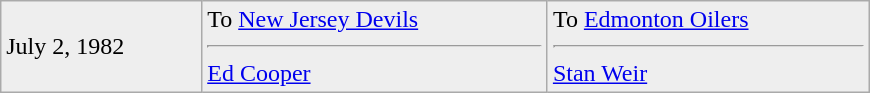<table class="wikitable" style="border:1px solid #999; width:580px;">
<tr style="background:#eee;">
<td>July 2, 1982</td>
<td valign="top">To <a href='#'>New Jersey Devils</a><hr><a href='#'>Ed Cooper</a></td>
<td valign="top">To <a href='#'>Edmonton Oilers</a><hr><a href='#'>Stan Weir</a></td>
</tr>
</table>
